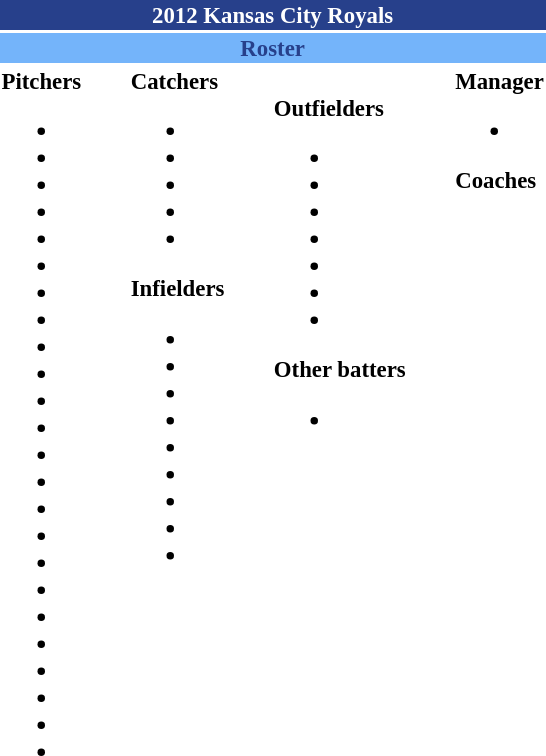<table class="toccolours" style="font-size: 95%;">
<tr>
<th colspan="10" style="background-color: #27408B; color: #FFFFFF; text-align: center;">2012 Kansas City Royals</th>
</tr>
<tr>
<td colspan="10" style="background-color: #74B4FA; color: #27408B; text-align: center;"><strong>Roster</strong></td>
</tr>
<tr>
<td valign="top"><strong>Pitchers</strong><br><ul><li></li><li></li><li></li><li></li><li></li><li></li><li></li><li></li><li></li><li></li><li></li><li></li><li></li><li></li><li></li><li></li><li></li><li></li><li></li><li></li><li></li><li></li><li></li><li></li></ul></td>
<td width="25px"></td>
<td valign="top"><strong>Catchers</strong><br><ul><li></li><li></li><li></li><li></li><li></li></ul><strong>Infielders</strong><ul><li></li><li></li><li></li><li></li><li></li><li></li><li></li><li></li><li></li></ul></td>
<td width="25px"></td>
<td valign="top"><br><strong>Outfielders</strong><ul><li></li><li></li><li></li><li></li><li></li><li></li><li></li></ul><strong>Other batters</strong><ul><li></li></ul></td>
<td width="25px"></td>
<td valign="top"><strong>Manager</strong><br><ul><li></li></ul><strong>Coaches</strong>
 
 
 
 
 
 
 
 </td>
</tr>
</table>
